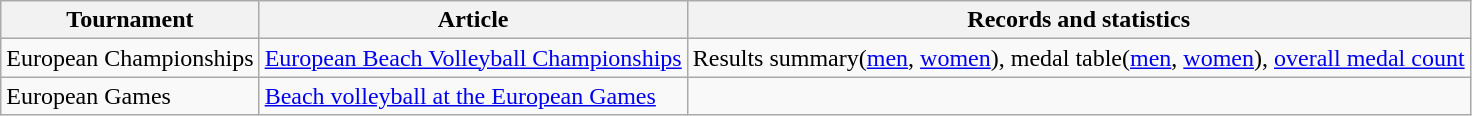<table class="wikitable">
<tr>
<th>Tournament</th>
<th>Article</th>
<th>Records and statistics</th>
</tr>
<tr>
<td>European Championships</td>
<td><a href='#'>European Beach Volleyball Championships</a></td>
<td>Results summary(<a href='#'>men</a>, <a href='#'>women</a>), medal table(<a href='#'>men</a>, <a href='#'>women</a>), <a href='#'>overall medal count</a></td>
</tr>
<tr>
<td>European Games</td>
<td><a href='#'>Beach volleyball at the European Games</a></td>
<td></td>
</tr>
</table>
